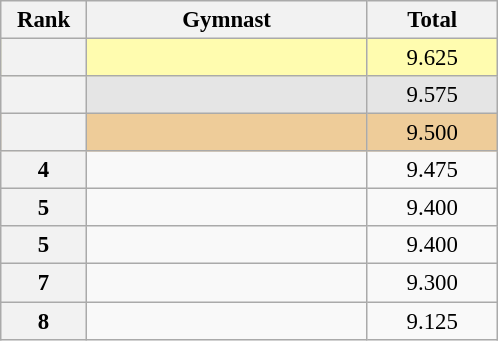<table class="wikitable sortable" style="text-align:center; font-size:95%">
<tr>
<th scope="col" style="width:50px;">Rank</th>
<th scope="col" style="width:180px;">Gymnast</th>
<th scope="col" style="width:80px;">Total</th>
</tr>
<tr style="background:#fffcaf;">
<th scope=row style="text-align:center"></th>
<td style="text-align:left;"></td>
<td>9.625</td>
</tr>
<tr style="background:#e5e5e5;">
<th scope=row style="text-align:center"></th>
<td style="text-align:left;"></td>
<td>9.575</td>
</tr>
<tr style="background:#ec9;">
<th scope=row style="text-align:center"></th>
<td style="text-align:left;"></td>
<td>9.500</td>
</tr>
<tr>
<th scope=row style="text-align:center">4</th>
<td style="text-align:left;"></td>
<td>9.475</td>
</tr>
<tr>
<th scope=row style="text-align:center">5</th>
<td style="text-align:left;"></td>
<td>9.400</td>
</tr>
<tr>
<th scope=row style="text-align:center">5</th>
<td style="text-align:left;"></td>
<td>9.400</td>
</tr>
<tr>
<th scope=row style="text-align:center">7</th>
<td style="text-align:left;"></td>
<td>9.300</td>
</tr>
<tr>
<th scope=row style="text-align:center">8</th>
<td style="text-align:left;"></td>
<td>9.125</td>
</tr>
</table>
